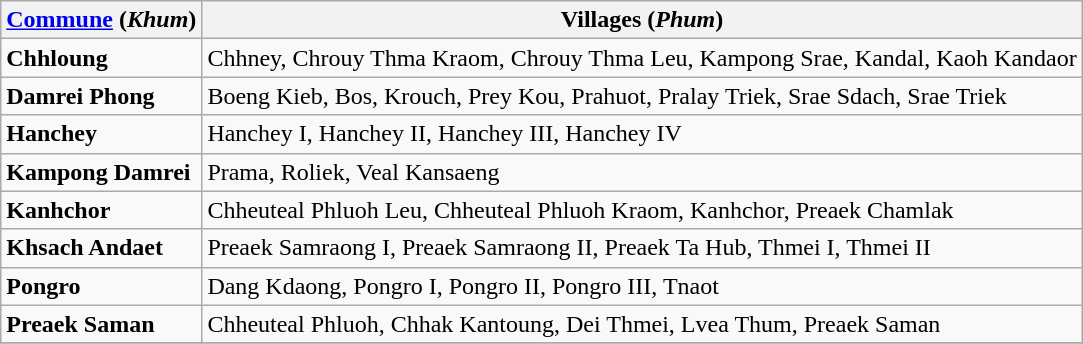<table class="wikitable">
<tr>
<th><a href='#'>Commune</a> (<em>Khum</em>)</th>
<th>Villages (<em>Phum</em>)</th>
</tr>
<tr>
<td><strong>Chhloung</strong></td>
<td>Chhney, Chrouy Thma Kraom, Chrouy Thma Leu, Kampong Srae, Kandal, Kaoh Kandaor</td>
</tr>
<tr>
<td><strong>Damrei Phong</strong></td>
<td>Boeng Kieb, Bos, Krouch, Prey Kou, Prahuot, Pralay Triek, Srae Sdach, Srae Triek</td>
</tr>
<tr>
<td><strong>Hanchey</strong></td>
<td>Hanchey I, Hanchey II, Hanchey III, Hanchey IV</td>
</tr>
<tr>
<td><strong>Kampong Damrei</strong></td>
<td>Prama, Roliek, Veal Kansaeng</td>
</tr>
<tr>
<td><strong>Kanhchor</strong></td>
<td>Chheuteal Phluoh Leu, Chheuteal Phluoh Kraom, Kanhchor, Preaek Chamlak</td>
</tr>
<tr>
<td><strong>Khsach Andaet</strong></td>
<td>Preaek Samraong I, Preaek Samraong II, Preaek Ta Hub, Thmei I, Thmei II</td>
</tr>
<tr>
<td><strong>Pongro</strong></td>
<td>Dang Kdaong, Pongro I, Pongro II, Pongro III, Tnaot</td>
</tr>
<tr>
<td><strong>Preaek Saman</strong></td>
<td>Chheuteal Phluoh, Chhak Kantoung, Dei Thmei, Lvea Thum, Preaek Saman</td>
</tr>
<tr>
</tr>
</table>
